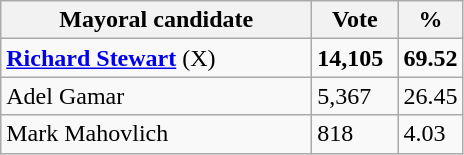<table class="wikitable">
<tr>
<th width="200px">Mayoral candidate</th>
<th width="50px">Vote</th>
<th width="30px">%</th>
</tr>
<tr>
<td><strong><a href='#'>Richard Stewart</a></strong> (X) </td>
<td><strong>14,105</strong></td>
<td><strong>69.52</strong></td>
</tr>
<tr>
<td>Adel Gamar</td>
<td>5,367</td>
<td>26.45</td>
</tr>
<tr>
<td>Mark Mahovlich</td>
<td>818</td>
<td>4.03</td>
</tr>
</table>
